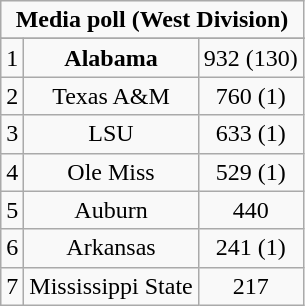<table class="wikitable" style="display: inline-table;">
<tr>
<td align="center" Colspan="3"><strong>Media poll (West Division)</strong></td>
</tr>
<tr align="center">
</tr>
<tr align="center">
<td>1</td>
<td><strong>Alabama</strong></td>
<td>932 (130)</td>
</tr>
<tr align="center">
<td>2</td>
<td>Texas A&M</td>
<td>760 (1)</td>
</tr>
<tr align="center">
<td>3</td>
<td>LSU</td>
<td>633 (1)</td>
</tr>
<tr align="center">
<td>4</td>
<td>Ole Miss</td>
<td>529 (1)</td>
</tr>
<tr align="center">
<td>5</td>
<td>Auburn</td>
<td>440</td>
</tr>
<tr align="center">
<td>6</td>
<td>Arkansas</td>
<td>241 (1)</td>
</tr>
<tr align="center">
<td>7</td>
<td>Mississippi State</td>
<td>217</td>
</tr>
</table>
